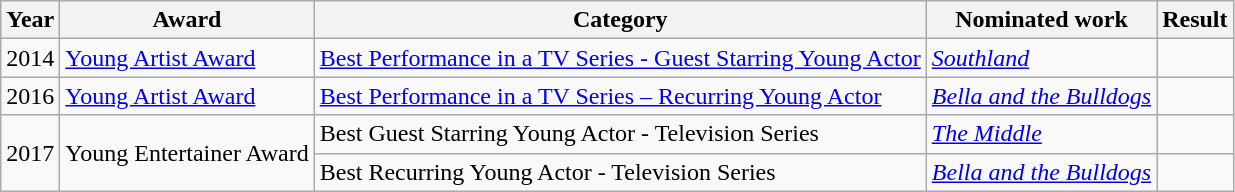<table class="wikitable wiki table">
<tr>
<th style="text-align:center;">Year</th>
<th style="text-align:center;">Award</th>
<th style="text-align:center;">Category</th>
<th style="text-align:center;">Nominated work</th>
<th style="text-align:center;">Result</th>
</tr>
<tr>
<td>2014</td>
<td><a href='#'>Young Artist Award</a></td>
<td><a href='#'>Best Performance in a TV Series - Guest Starring Young Actor</a></td>
<td><em><a href='#'>Southland</a></em></td>
<td></td>
</tr>
<tr>
<td>2016</td>
<td><a href='#'>Young Artist Award</a></td>
<td><a href='#'>Best Performance in a TV Series – Recurring Young Actor</a></td>
<td><em><a href='#'>Bella and the Bulldogs</a></em></td>
<td></td>
</tr>
<tr>
<td rowspan="2">2017</td>
<td rowspan="2">Young Entertainer Award</td>
<td>Best Guest Starring Young Actor - Television Series</td>
<td><em><a href='#'>The Middle</a></em></td>
<td></td>
</tr>
<tr>
<td>Best Recurring Young Actor - Television Series</td>
<td><em><a href='#'>Bella and the Bulldogs</a></em></td>
<td></td>
</tr>
</table>
